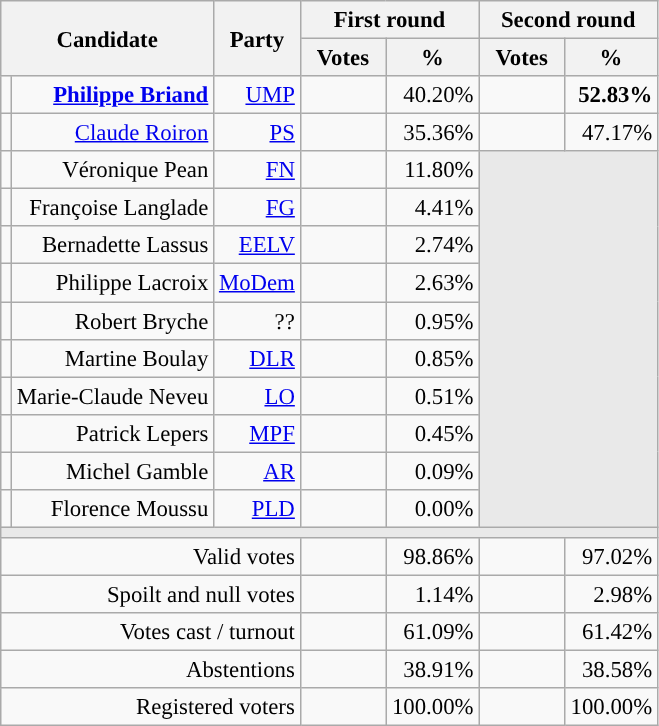<table class="wikitable" style="text-align:right;font-size:95%;">
<tr>
<th rowspan=2 colspan=2>Candidate</th>
<th rowspan=2 colspan=1>Party</th>
<th colspan=2>First round</th>
<th colspan=2>Second round</th>
</tr>
<tr>
<th style="width:50px;">Votes</th>
<th style="width:55px;">%</th>
<th style="width:50px;">Votes</th>
<th style="width:55px;">%</th>
</tr>
<tr>
<td style="color:inherit;background-color:"></td>
<td><strong><a href='#'>Philippe Briand</a></strong></td>
<td><a href='#'>UMP</a></td>
<td></td>
<td>40.20%</td>
<td><strong></strong></td>
<td><strong>52.83%</strong></td>
</tr>
<tr>
<td style="color:inherit;background-color:"></td>
<td><a href='#'>Claude Roiron</a></td>
<td><a href='#'>PS</a></td>
<td></td>
<td>35.36%</td>
<td></td>
<td>47.17%</td>
</tr>
<tr>
<td style="color:inherit;background-color:"></td>
<td>Véronique Pean</td>
<td><a href='#'>FN</a></td>
<td></td>
<td>11.80%</td>
<td colspan=7 rowspan=10 style="background-color:#E9E9E9;"></td>
</tr>
<tr>
<td style="color:inherit;background-color:"></td>
<td>Françoise Langlade</td>
<td><a href='#'>FG</a></td>
<td></td>
<td>4.41%</td>
</tr>
<tr>
<td style="color:inherit;background-color:"></td>
<td>Bernadette Lassus</td>
<td><a href='#'>EELV</a></td>
<td></td>
<td>2.74%</td>
</tr>
<tr>
<td style="color:inherit;background-color:"></td>
<td>Philippe Lacroix</td>
<td><a href='#'>MoDem</a></td>
<td></td>
<td>2.63%</td>
</tr>
<tr>
<td style="background-color:;"></td>
<td>Robert Bryche</td>
<td>??</td>
<td></td>
<td>0.95%</td>
</tr>
<tr>
<td style="color:inherit;background-color:"></td>
<td>Martine Boulay</td>
<td><a href='#'>DLR</a></td>
<td></td>
<td>0.85%</td>
</tr>
<tr>
<td style="color:inherit;background-color:"></td>
<td>Marie-Claude Neveu</td>
<td><a href='#'>LO</a></td>
<td></td>
<td>0.51%</td>
</tr>
<tr>
<td style="color:inherit;background-color:"></td>
<td>Patrick Lepers</td>
<td><a href='#'>MPF</a></td>
<td></td>
<td>0.45%</td>
</tr>
<tr>
<td style="color:inherit;background-color:"></td>
<td>Michel Gamble</td>
<td><a href='#'>AR</a></td>
<td></td>
<td>0.09%</td>
</tr>
<tr>
<td style="color:inherit;background-color:"></td>
<td>Florence Moussu</td>
<td><a href='#'>PLD</a></td>
<td></td>
<td>0.00%</td>
</tr>
<tr>
<td colspan=7 style="background-color:#E9E9E9;"></td>
</tr>
<tr>
<td colspan=3>Valid votes</td>
<td></td>
<td>98.86%</td>
<td></td>
<td>97.02%</td>
</tr>
<tr>
<td colspan=3>Spoilt and null votes</td>
<td></td>
<td>1.14%</td>
<td></td>
<td>2.98%</td>
</tr>
<tr>
<td colspan=3>Votes cast / turnout</td>
<td></td>
<td>61.09%</td>
<td></td>
<td>61.42%</td>
</tr>
<tr>
<td colspan=3>Abstentions</td>
<td></td>
<td>38.91%</td>
<td></td>
<td>38.58%</td>
</tr>
<tr>
<td colspan=3>Registered voters</td>
<td></td>
<td>100.00%</td>
<td></td>
<td>100.00%</td>
</tr>
</table>
